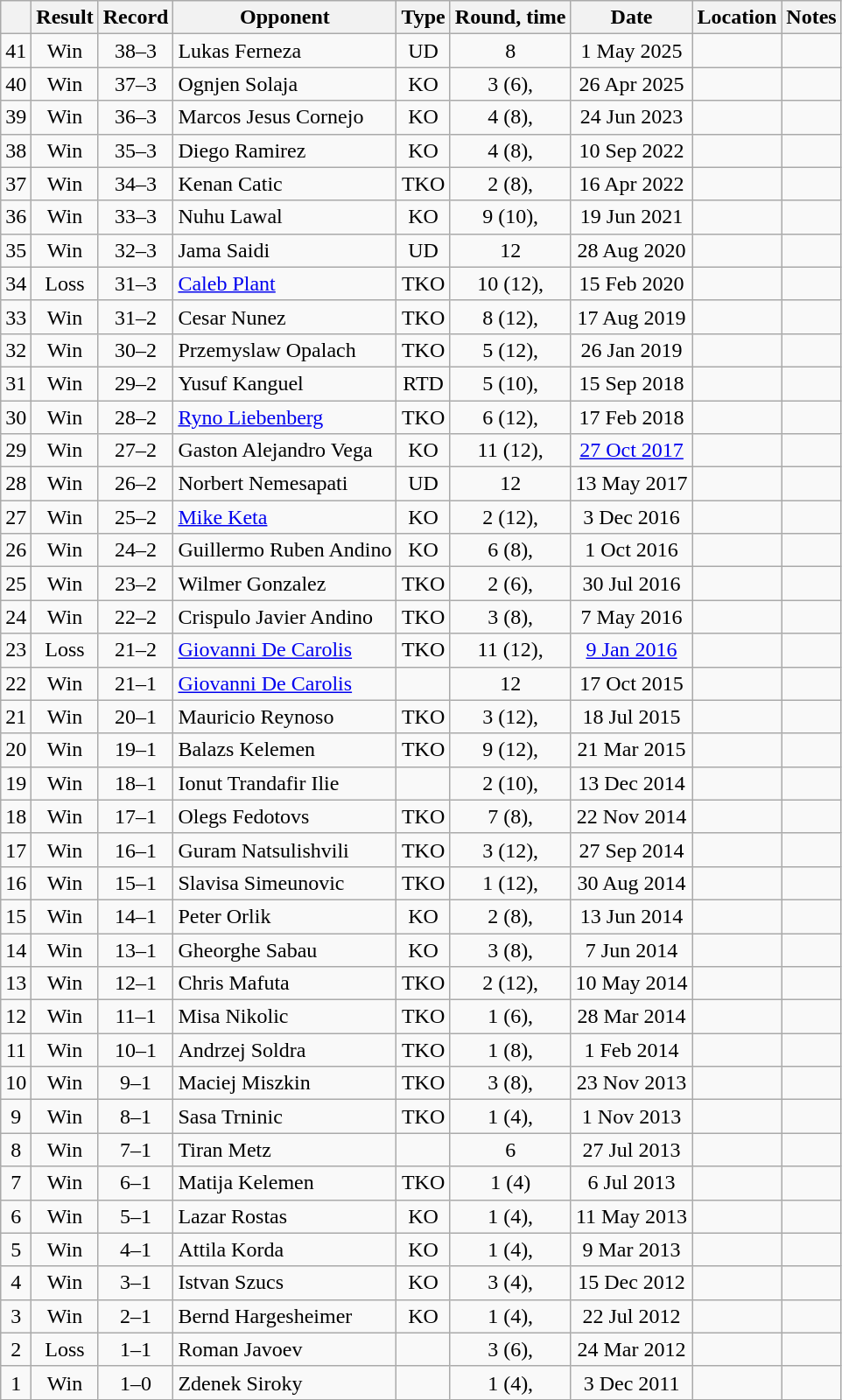<table class="wikitable" style="text-align:center">
<tr>
<th></th>
<th>Result</th>
<th>Record</th>
<th>Opponent</th>
<th>Type</th>
<th>Round, time</th>
<th>Date</th>
<th>Location</th>
<th>Notes</th>
</tr>
<tr>
<td>41</td>
<td>Win</td>
<td>38–3</td>
<td style="text-align: left;">Lukas Ferneza</td>
<td>UD</td>
<td>8</td>
<td>1 May 2025</td>
<td align="left"></td>
<td></td>
</tr>
<tr>
<td>40</td>
<td>Win</td>
<td>37–3</td>
<td style="text-align: left;">Ognjen Solaja</td>
<td>KO</td>
<td>3 (6), </td>
<td>26 Apr 2025</td>
<td align="left"></td>
<td></td>
</tr>
<tr>
<td>39</td>
<td>Win</td>
<td>36–3</td>
<td style="text-align:left;">Marcos Jesus Cornejo</td>
<td>KO</td>
<td>4 (8), </td>
<td>24 Jun 2023</td>
<td align="left"></td>
<td></td>
</tr>
<tr>
<td>38</td>
<td>Win</td>
<td>35–3</td>
<td style="text-align:left;">Diego Ramirez</td>
<td>KO</td>
<td>4 (8), </td>
<td>10 Sep 2022</td>
<td align="left"></td>
<td></td>
</tr>
<tr>
<td>37</td>
<td>Win</td>
<td>34–3</td>
<td style="text-align:left;">Kenan Catic</td>
<td>TKO</td>
<td>2 (8), </td>
<td>16 Apr 2022</td>
<td align="left"></td>
<td></td>
</tr>
<tr>
<td>36</td>
<td>Win</td>
<td>33–3</td>
<td style="text-align:left;">Nuhu Lawal</td>
<td>KO</td>
<td>9 (10), </td>
<td>19 Jun 2021</td>
<td align=left></td>
<td></td>
</tr>
<tr>
<td>35</td>
<td>Win</td>
<td>32–3</td>
<td style="text-align:left;">Jama Saidi</td>
<td>UD</td>
<td>12</td>
<td>28 Aug 2020</td>
<td style="text-align:left;"></td>
<td style="text-align:left;"></td>
</tr>
<tr>
<td>34</td>
<td>Loss</td>
<td>31–3</td>
<td style="text-align:left;"><a href='#'>Caleb Plant</a></td>
<td>TKO</td>
<td>10 (12), </td>
<td>15 Feb 2020</td>
<td style="text-align:left;"></td>
<td style="text-align:left;"></td>
</tr>
<tr>
<td>33</td>
<td>Win</td>
<td>31–2</td>
<td style="text-align:left;">Cesar Nunez</td>
<td>TKO</td>
<td>8 (12), </td>
<td>17 Aug 2019</td>
<td style="text-align:left;"></td>
<td style="text-align:left;"></td>
</tr>
<tr>
<td>32</td>
<td>Win</td>
<td>30–2</td>
<td style="text-align:left;">Przemyslaw Opalach</td>
<td>TKO</td>
<td>5 (12), </td>
<td>26 Jan 2019</td>
<td style="text-align:left;"></td>
<td style="text-align:left;"></td>
</tr>
<tr>
<td>31</td>
<td>Win</td>
<td>29–2</td>
<td style="text-align:left;">Yusuf Kanguel</td>
<td>RTD</td>
<td>5 (10), </td>
<td>15 Sep 2018</td>
<td style="text-align:left;"></td>
<td style="text-align:left;"></td>
</tr>
<tr>
<td>30</td>
<td>Win</td>
<td>28–2</td>
<td style="text-align:left;"><a href='#'>Ryno Liebenberg</a></td>
<td>TKO</td>
<td>6 (12), </td>
<td>17 Feb 2018</td>
<td style="text-align:left;"></td>
<td style="text-align:left;"></td>
</tr>
<tr>
<td>29</td>
<td>Win</td>
<td>27–2</td>
<td style="text-align:left;">Gaston Alejandro Vega</td>
<td>KO</td>
<td>11 (12), </td>
<td><a href='#'>27 Oct 2017</a></td>
<td style="text-align:left;"></td>
<td style="text-align:left;"></td>
</tr>
<tr>
<td>28</td>
<td>Win</td>
<td>26–2</td>
<td style="text-align:left;">Norbert Nemesapati</td>
<td>UD</td>
<td>12</td>
<td>13 May 2017</td>
<td style="text-align:left;"></td>
<td style="text-align:left;"></td>
</tr>
<tr>
<td>27</td>
<td>Win</td>
<td>25–2</td>
<td style="text-align:left;"><a href='#'>Mike Keta</a></td>
<td>KO</td>
<td>2 (12), </td>
<td>3 Dec 2016</td>
<td style="text-align:left;"></td>
<td style="text-align:left;"></td>
</tr>
<tr>
<td>26</td>
<td>Win</td>
<td>24–2</td>
<td style="text-align:left;">Guillermo Ruben Andino</td>
<td>KO</td>
<td>6 (8), </td>
<td>1 Oct 2016</td>
<td style="text-align:left;"></td>
<td></td>
</tr>
<tr>
<td>25</td>
<td>Win</td>
<td>23–2</td>
<td style="text-align:left;">Wilmer Gonzalez</td>
<td>TKO</td>
<td>2 (6), </td>
<td>30 Jul 2016</td>
<td style="text-align:left;"></td>
<td></td>
</tr>
<tr>
<td>24</td>
<td>Win</td>
<td>22–2</td>
<td style="text-align:left;">Crispulo Javier Andino</td>
<td>TKO</td>
<td>3 (8), </td>
<td>7 May 2016</td>
<td style="text-align:left;"></td>
<td></td>
</tr>
<tr>
<td>23</td>
<td>Loss</td>
<td>21–2</td>
<td style="text-align:left;"><a href='#'>Giovanni De Carolis</a></td>
<td>TKO</td>
<td>11 (12), </td>
<td><a href='#'>9 Jan 2016</a></td>
<td style="text-align:left;"></td>
<td style="text-align:left;"></td>
</tr>
<tr>
<td>22</td>
<td>Win</td>
<td>21–1</td>
<td style="text-align:left;"><a href='#'>Giovanni De Carolis</a></td>
<td></td>
<td>12</td>
<td>17 Oct 2015</td>
<td style="text-align:left;"></td>
<td style="text-align:left;"></td>
</tr>
<tr>
<td>21</td>
<td>Win</td>
<td>20–1</td>
<td style="text-align:left;">Mauricio Reynoso</td>
<td>TKO</td>
<td>3 (12), </td>
<td>18 Jul 2015</td>
<td style="text-align:left;"></td>
<td style="text-align:left;"></td>
</tr>
<tr>
<td>20</td>
<td>Win</td>
<td>19–1</td>
<td style="text-align:left;">Balazs Kelemen</td>
<td>TKO</td>
<td>9 (12), </td>
<td>21 Mar 2015</td>
<td style="text-align:left;"></td>
<td style="text-align:left;"></td>
</tr>
<tr>
<td>19</td>
<td>Win</td>
<td>18–1</td>
<td style="text-align:left;">Ionut Trandafir Ilie</td>
<td></td>
<td>2 (10), </td>
<td>13 Dec 2014</td>
<td style="text-align:left;"></td>
<td></td>
</tr>
<tr>
<td>18</td>
<td>Win</td>
<td>17–1</td>
<td style="text-align:left;">Olegs Fedotovs</td>
<td>TKO</td>
<td>7 (8), </td>
<td>22 Nov 2014</td>
<td style="text-align:left;"></td>
<td></td>
</tr>
<tr>
<td>17</td>
<td>Win</td>
<td>16–1</td>
<td style="text-align:left;">Guram Natsulishvili</td>
<td>TKO</td>
<td>3 (12), </td>
<td>27 Sep 2014</td>
<td style="text-align:left;"></td>
<td style="text-align:left;"></td>
</tr>
<tr>
<td>16</td>
<td>Win</td>
<td>15–1</td>
<td style="text-align:left;">Slavisa Simeunovic</td>
<td>TKO</td>
<td>1 (12), </td>
<td>30 Aug 2014</td>
<td style="text-align:left;"></td>
<td style="text-align:left;"></td>
</tr>
<tr>
<td>15</td>
<td>Win</td>
<td>14–1</td>
<td style="text-align:left;">Peter Orlik</td>
<td>KO</td>
<td>2 (8), </td>
<td>13 Jun 2014</td>
<td style="text-align:left;"></td>
<td></td>
</tr>
<tr>
<td>14</td>
<td>Win</td>
<td>13–1</td>
<td style="text-align:left;">Gheorghe Sabau</td>
<td>KO</td>
<td>3 (8), </td>
<td>7 Jun 2014</td>
<td style="text-align:left;"></td>
<td></td>
</tr>
<tr>
<td>13</td>
<td>Win</td>
<td>12–1</td>
<td style="text-align:left;">Chris Mafuta</td>
<td>TKO</td>
<td>2 (12), </td>
<td>10 May 2014</td>
<td style="text-align:left;"></td>
<td style="text-align:left;"></td>
</tr>
<tr>
<td>12</td>
<td>Win</td>
<td>11–1</td>
<td style="text-align:left;">Misa Nikolic</td>
<td>TKO</td>
<td>1 (6), </td>
<td>28 Mar 2014</td>
<td style="text-align:left;"></td>
<td></td>
</tr>
<tr>
<td>11</td>
<td>Win</td>
<td>10–1</td>
<td style="text-align:left;">Andrzej Soldra</td>
<td>TKO</td>
<td>1 (8), </td>
<td>1 Feb 2014</td>
<td style="text-align:left;"></td>
<td></td>
</tr>
<tr>
<td>10</td>
<td>Win</td>
<td>9–1</td>
<td style="text-align:left;">Maciej Miszkin</td>
<td>TKO</td>
<td>3 (8), </td>
<td>23 Nov 2013</td>
<td style="text-align:left;"></td>
<td></td>
</tr>
<tr>
<td>9</td>
<td>Win</td>
<td>8–1</td>
<td style="text-align:left;">Sasa Trninic</td>
<td>TKO</td>
<td>1 (4), </td>
<td>1 Nov 2013</td>
<td style="text-align:left;"></td>
<td></td>
</tr>
<tr>
<td>8</td>
<td>Win</td>
<td>7–1</td>
<td style="text-align:left;">Tiran Metz</td>
<td></td>
<td>6</td>
<td>27 Jul 2013</td>
<td style="text-align:left;"></td>
<td></td>
</tr>
<tr>
<td>7</td>
<td>Win</td>
<td>6–1</td>
<td style="text-align:left;">Matija Kelemen</td>
<td>TKO</td>
<td>1 (4)</td>
<td>6 Jul 2013</td>
<td style="text-align:left;"></td>
<td></td>
</tr>
<tr>
<td>6</td>
<td>Win</td>
<td>5–1</td>
<td style="text-align:left;">Lazar Rostas</td>
<td>KO</td>
<td>1 (4), </td>
<td>11 May 2013</td>
<td style="text-align:left;"></td>
<td></td>
</tr>
<tr>
<td>5</td>
<td>Win</td>
<td>4–1</td>
<td style="text-align:left;">Attila Korda</td>
<td>KO</td>
<td>1 (4), </td>
<td>9 Mar 2013</td>
<td style="text-align:left;"></td>
<td></td>
</tr>
<tr>
<td>4</td>
<td>Win</td>
<td>3–1</td>
<td style="text-align:left;">Istvan Szucs</td>
<td>KO</td>
<td>3 (4), </td>
<td>15 Dec 2012</td>
<td style="text-align:left;"></td>
<td></td>
</tr>
<tr>
<td>3</td>
<td>Win</td>
<td>2–1</td>
<td style="text-align:left;">Bernd Hargesheimer</td>
<td>KO</td>
<td>1 (4), </td>
<td>22 Jul 2012</td>
<td style="text-align:left;"></td>
<td></td>
</tr>
<tr>
<td>2</td>
<td>Loss</td>
<td>1–1</td>
<td style="text-align:left;">Roman Javoev</td>
<td></td>
<td>3 (6), </td>
<td>24 Mar 2012</td>
<td style="text-align:left;"></td>
<td></td>
</tr>
<tr>
<td>1</td>
<td>Win</td>
<td>1–0</td>
<td style="text-align:left;">Zdenek Siroky</td>
<td></td>
<td>1 (4), </td>
<td>3 Dec 2011</td>
<td style="text-align:left;"></td>
<td></td>
</tr>
</table>
